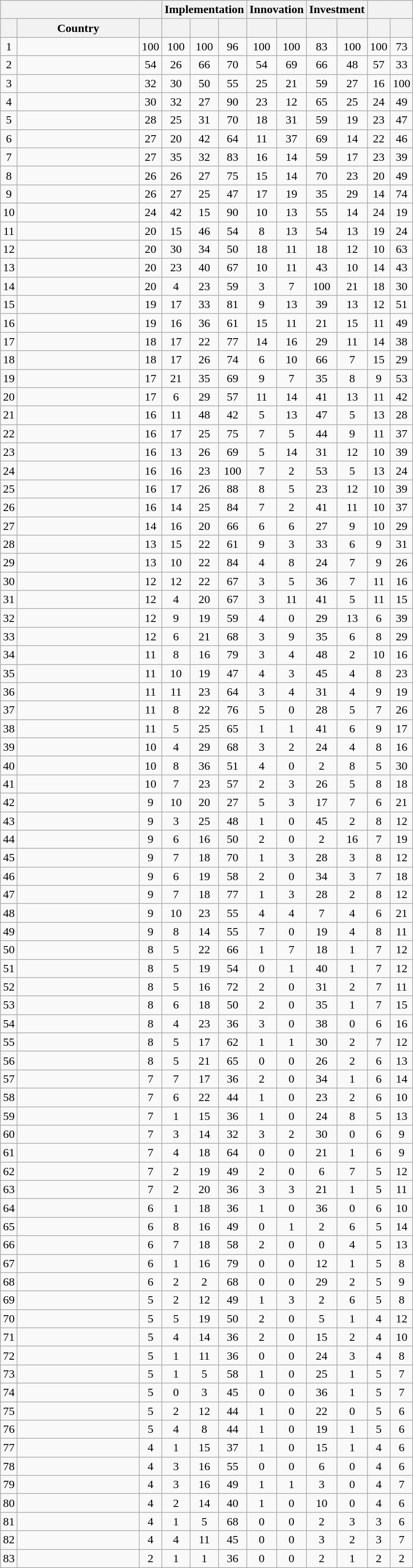<table class="wikitable sortable" style=text-align:center;>
<tr>
<th colspan=3></th>
<th colspan=3>Implementation</th>
<th colspan=2>Innovation</th>
<th colspan=2>Investment</th>
<th colspan=2></th>
</tr>
<tr>
<th></th>
<th width=160px>Country</th>
<th></th>
<th></th>
<th></th>
<th></th>
<th></th>
<th></th>
<th></th>
<th></th>
<th></th>
<th></th>
</tr>
<tr>
<td>1</td>
<td></td>
<td>100</td>
<td>100</td>
<td>100</td>
<td>96</td>
<td>100</td>
<td>100</td>
<td>83</td>
<td>100</td>
<td>100</td>
<td>73</td>
</tr>
<tr>
<td>2</td>
<td></td>
<td>54</td>
<td>26</td>
<td>66</td>
<td>70</td>
<td>54</td>
<td>69</td>
<td>66</td>
<td>48</td>
<td>57</td>
<td>33</td>
</tr>
<tr>
<td>3</td>
<td></td>
<td>32</td>
<td>30</td>
<td>50</td>
<td>55</td>
<td>25</td>
<td>21</td>
<td>59</td>
<td>27</td>
<td>16</td>
<td>100</td>
</tr>
<tr>
<td>4</td>
<td></td>
<td>30</td>
<td>32</td>
<td>27</td>
<td>90</td>
<td>23</td>
<td>12</td>
<td>65</td>
<td>25</td>
<td>24</td>
<td>49</td>
</tr>
<tr>
<td>5</td>
<td></td>
<td>28</td>
<td>25</td>
<td>31</td>
<td>70</td>
<td>18</td>
<td>31</td>
<td>59</td>
<td>19</td>
<td>23</td>
<td>47</td>
</tr>
<tr>
<td>6</td>
<td></td>
<td>27</td>
<td>20</td>
<td>42</td>
<td>64</td>
<td>11</td>
<td>37</td>
<td>69</td>
<td>14</td>
<td>22</td>
<td>46</td>
</tr>
<tr>
<td>7</td>
<td></td>
<td>27</td>
<td>35</td>
<td>32</td>
<td>83</td>
<td>16</td>
<td>14</td>
<td>59</td>
<td>17</td>
<td>23</td>
<td>39</td>
</tr>
<tr>
<td>8</td>
<td></td>
<td>26</td>
<td>26</td>
<td>27</td>
<td>75</td>
<td>15</td>
<td>14</td>
<td>70</td>
<td>23</td>
<td>20</td>
<td>49</td>
</tr>
<tr>
<td>9</td>
<td></td>
<td>26</td>
<td>27</td>
<td>25</td>
<td>47</td>
<td>17</td>
<td>19</td>
<td>35</td>
<td>29</td>
<td>14</td>
<td>74</td>
</tr>
<tr>
<td>10</td>
<td></td>
<td>24</td>
<td>42</td>
<td>15</td>
<td>90</td>
<td>10</td>
<td>13</td>
<td>55</td>
<td>14</td>
<td>24</td>
<td>19</td>
</tr>
<tr>
<td>11</td>
<td></td>
<td>20</td>
<td>15</td>
<td>46</td>
<td>54</td>
<td>8</td>
<td>13</td>
<td>54</td>
<td>13</td>
<td>19</td>
<td>24</td>
</tr>
<tr>
<td>12</td>
<td></td>
<td>20</td>
<td>30</td>
<td>34</td>
<td>50</td>
<td>18</td>
<td>11</td>
<td>18</td>
<td>12</td>
<td>10</td>
<td>63</td>
</tr>
<tr>
<td>13</td>
<td></td>
<td>20</td>
<td>23</td>
<td>40</td>
<td>67</td>
<td>10</td>
<td>11</td>
<td>43</td>
<td>10</td>
<td>14</td>
<td>43</td>
</tr>
<tr>
<td>14</td>
<td></td>
<td>20</td>
<td>4</td>
<td>23</td>
<td>59</td>
<td>3</td>
<td>7</td>
<td>100</td>
<td>21</td>
<td>18</td>
<td>30</td>
</tr>
<tr>
<td>15</td>
<td></td>
<td>19</td>
<td>17</td>
<td>33</td>
<td>81</td>
<td>9</td>
<td>13</td>
<td>39</td>
<td>13</td>
<td>12</td>
<td>51</td>
</tr>
<tr>
<td>16</td>
<td></td>
<td>19</td>
<td>16</td>
<td>36</td>
<td>61</td>
<td>15</td>
<td>11</td>
<td>21</td>
<td>15</td>
<td>11</td>
<td>49</td>
</tr>
<tr>
<td>17</td>
<td></td>
<td>18</td>
<td>17</td>
<td>22</td>
<td>77</td>
<td>14</td>
<td>16</td>
<td>29</td>
<td>11</td>
<td>14</td>
<td>38</td>
</tr>
<tr>
<td>18</td>
<td></td>
<td>18</td>
<td>17</td>
<td>26</td>
<td>74</td>
<td>6</td>
<td>10</td>
<td>66</td>
<td>7</td>
<td>15</td>
<td>29</td>
</tr>
<tr>
<td>19</td>
<td></td>
<td>17</td>
<td>21</td>
<td>35</td>
<td>69</td>
<td>9</td>
<td>7</td>
<td>35</td>
<td>8</td>
<td>9</td>
<td>53</td>
</tr>
<tr>
<td>20</td>
<td></td>
<td>17</td>
<td>6</td>
<td>29</td>
<td>57</td>
<td>11</td>
<td>14</td>
<td>41</td>
<td>13</td>
<td>11</td>
<td>42</td>
</tr>
<tr>
<td>21</td>
<td></td>
<td>16</td>
<td>11</td>
<td>48</td>
<td>42</td>
<td>5</td>
<td>13</td>
<td>47</td>
<td>5</td>
<td>13</td>
<td>28</td>
</tr>
<tr>
<td>22</td>
<td></td>
<td>16</td>
<td>17</td>
<td>25</td>
<td>75</td>
<td>7</td>
<td>5</td>
<td>44</td>
<td>9</td>
<td>11</td>
<td>37</td>
</tr>
<tr>
<td>23</td>
<td></td>
<td>16</td>
<td>13</td>
<td>26</td>
<td>69</td>
<td>5</td>
<td>14</td>
<td>31</td>
<td>12</td>
<td>10</td>
<td>39</td>
</tr>
<tr>
<td>24</td>
<td></td>
<td>16</td>
<td>16</td>
<td>23</td>
<td>100</td>
<td>7</td>
<td>2</td>
<td>53</td>
<td>5</td>
<td>13</td>
<td>24</td>
</tr>
<tr>
<td>25</td>
<td></td>
<td>16</td>
<td>17</td>
<td>26</td>
<td>88</td>
<td>8</td>
<td>5</td>
<td>23</td>
<td>12</td>
<td>10</td>
<td>39</td>
</tr>
<tr>
<td>26</td>
<td></td>
<td>16</td>
<td>14</td>
<td>25</td>
<td>84</td>
<td>7</td>
<td>2</td>
<td>41</td>
<td>11</td>
<td>10</td>
<td>37</td>
</tr>
<tr>
<td>27</td>
<td></td>
<td>14</td>
<td>16</td>
<td>20</td>
<td>66</td>
<td>6</td>
<td>6</td>
<td>27</td>
<td>9</td>
<td>10</td>
<td>29</td>
</tr>
<tr>
<td>28</td>
<td></td>
<td>13</td>
<td>15</td>
<td>22</td>
<td>61</td>
<td>9</td>
<td>3</td>
<td>33</td>
<td>6</td>
<td>9</td>
<td>31</td>
</tr>
<tr>
<td>29</td>
<td></td>
<td>13</td>
<td>10</td>
<td>22</td>
<td>84</td>
<td>4</td>
<td>8</td>
<td>24</td>
<td>7</td>
<td>9</td>
<td>26</td>
</tr>
<tr>
<td>30</td>
<td></td>
<td>12</td>
<td>12</td>
<td>22</td>
<td>67</td>
<td>3</td>
<td>5</td>
<td>36</td>
<td>7</td>
<td>11</td>
<td>16</td>
</tr>
<tr>
<td>31</td>
<td></td>
<td>12</td>
<td>4</td>
<td>20</td>
<td>67</td>
<td>3</td>
<td>11</td>
<td>41</td>
<td>5</td>
<td>11</td>
<td>15</td>
</tr>
<tr>
<td>32</td>
<td></td>
<td>12</td>
<td>9</td>
<td>19</td>
<td>59</td>
<td>4</td>
<td>0</td>
<td>29</td>
<td>13</td>
<td>6</td>
<td>39</td>
</tr>
<tr>
<td>33</td>
<td></td>
<td>12</td>
<td>6</td>
<td>21</td>
<td>68</td>
<td>3</td>
<td>9</td>
<td>35</td>
<td>6</td>
<td>8</td>
<td>29</td>
</tr>
<tr>
<td>34</td>
<td></td>
<td>11</td>
<td>8</td>
<td>16</td>
<td>79</td>
<td>3</td>
<td>4</td>
<td>48</td>
<td>2</td>
<td>10</td>
<td>16</td>
</tr>
<tr>
<td>35</td>
<td></td>
<td>11</td>
<td>10</td>
<td>19</td>
<td>47</td>
<td>4</td>
<td>3</td>
<td>45</td>
<td>4</td>
<td>8</td>
<td>23</td>
</tr>
<tr>
<td>36</td>
<td></td>
<td>11</td>
<td>11</td>
<td>23</td>
<td>64</td>
<td>3</td>
<td>4</td>
<td>31</td>
<td>4</td>
<td>9</td>
<td>19</td>
</tr>
<tr>
<td>37</td>
<td></td>
<td>11</td>
<td>8</td>
<td>22</td>
<td>76</td>
<td>5</td>
<td>0</td>
<td>28</td>
<td>5</td>
<td>7</td>
<td>26</td>
</tr>
<tr>
<td>38</td>
<td></td>
<td>11</td>
<td>5</td>
<td>25</td>
<td>65</td>
<td>1</td>
<td>1</td>
<td>41</td>
<td>6</td>
<td>9</td>
<td>17</td>
</tr>
<tr>
<td>39</td>
<td></td>
<td>10</td>
<td>4</td>
<td>29</td>
<td>68</td>
<td>3</td>
<td>2</td>
<td>24</td>
<td>4</td>
<td>8</td>
<td>16</td>
</tr>
<tr>
<td>40</td>
<td></td>
<td>10</td>
<td>8</td>
<td>36</td>
<td>51</td>
<td>4</td>
<td>0</td>
<td>2</td>
<td>8</td>
<td>5</td>
<td>30</td>
</tr>
<tr>
<td>41</td>
<td></td>
<td>10</td>
<td>7</td>
<td>23</td>
<td>57</td>
<td>2</td>
<td>3</td>
<td>26</td>
<td>5</td>
<td>8</td>
<td>18</td>
</tr>
<tr>
<td>42</td>
<td></td>
<td>9</td>
<td>10</td>
<td>20</td>
<td>27</td>
<td>5</td>
<td>3</td>
<td>17</td>
<td>7</td>
<td>6</td>
<td>21</td>
</tr>
<tr>
<td>43</td>
<td></td>
<td>9</td>
<td>3</td>
<td>25</td>
<td>48</td>
<td>1</td>
<td>0</td>
<td>45</td>
<td>2</td>
<td>8</td>
<td>12</td>
</tr>
<tr>
<td>44</td>
<td></td>
<td>9</td>
<td>6</td>
<td>16</td>
<td>50</td>
<td>2</td>
<td>0</td>
<td>2</td>
<td>16</td>
<td>7</td>
<td>19</td>
</tr>
<tr>
<td>45</td>
<td></td>
<td>9</td>
<td>7</td>
<td>18</td>
<td>70</td>
<td>1</td>
<td>3</td>
<td>28</td>
<td>3</td>
<td>8</td>
<td>12</td>
</tr>
<tr>
<td>46</td>
<td></td>
<td>9</td>
<td>6</td>
<td>19</td>
<td>58</td>
<td>2</td>
<td>0</td>
<td>34</td>
<td>3</td>
<td>7</td>
<td>18</td>
</tr>
<tr>
<td>47</td>
<td></td>
<td>9</td>
<td>7</td>
<td>18</td>
<td>77</td>
<td>1</td>
<td>3</td>
<td>28</td>
<td>2</td>
<td>8</td>
<td>12</td>
</tr>
<tr>
<td>48</td>
<td></td>
<td>9</td>
<td>10</td>
<td>23</td>
<td>55</td>
<td>4</td>
<td>4</td>
<td>7</td>
<td>4</td>
<td>6</td>
<td>21</td>
</tr>
<tr>
<td>49</td>
<td></td>
<td>9</td>
<td>8</td>
<td>14</td>
<td>55</td>
<td>7</td>
<td>0</td>
<td>19</td>
<td>4</td>
<td>8</td>
<td>11</td>
</tr>
<tr>
<td>50</td>
<td></td>
<td>8</td>
<td>5</td>
<td>22</td>
<td>66</td>
<td>1</td>
<td>7</td>
<td>18</td>
<td>1</td>
<td>7</td>
<td>12</td>
</tr>
<tr>
<td>51</td>
<td></td>
<td>8</td>
<td>5</td>
<td>19</td>
<td>54</td>
<td>0</td>
<td>1</td>
<td>40</td>
<td>1</td>
<td>7</td>
<td>12</td>
</tr>
<tr>
<td>52</td>
<td></td>
<td>8</td>
<td>5</td>
<td>16</td>
<td>72</td>
<td>2</td>
<td>0</td>
<td>31</td>
<td>2</td>
<td>7</td>
<td>11</td>
</tr>
<tr>
<td>53</td>
<td></td>
<td>8</td>
<td>6</td>
<td>18</td>
<td>50</td>
<td>2</td>
<td>0</td>
<td>35</td>
<td>1</td>
<td>7</td>
<td>15</td>
</tr>
<tr>
<td>54</td>
<td></td>
<td>8</td>
<td>4</td>
<td>23</td>
<td>36</td>
<td>3</td>
<td>0</td>
<td>38</td>
<td>0</td>
<td>6</td>
<td>16</td>
</tr>
<tr>
<td>55</td>
<td></td>
<td>8</td>
<td>5</td>
<td>17</td>
<td>62</td>
<td>1</td>
<td>1</td>
<td>30</td>
<td>2</td>
<td>7</td>
<td>12</td>
</tr>
<tr>
<td>56</td>
<td></td>
<td>8</td>
<td>5</td>
<td>21</td>
<td>65</td>
<td>0</td>
<td>0</td>
<td>26</td>
<td>2</td>
<td>6</td>
<td>13</td>
</tr>
<tr>
<td>57</td>
<td></td>
<td>7</td>
<td>7</td>
<td>17</td>
<td>36</td>
<td>2</td>
<td>0</td>
<td>34</td>
<td>1</td>
<td>6</td>
<td>14</td>
</tr>
<tr>
<td>58</td>
<td></td>
<td>7</td>
<td>6</td>
<td>22</td>
<td>44</td>
<td>1</td>
<td>0</td>
<td>23</td>
<td>2</td>
<td>6</td>
<td>10</td>
</tr>
<tr>
<td>59</td>
<td></td>
<td>7</td>
<td>1</td>
<td>15</td>
<td>36</td>
<td>1</td>
<td>0</td>
<td>24</td>
<td>8</td>
<td>5</td>
<td>13</td>
</tr>
<tr>
<td>60</td>
<td></td>
<td>7</td>
<td>3</td>
<td>14</td>
<td>32</td>
<td>3</td>
<td>2</td>
<td>30</td>
<td>0</td>
<td>6</td>
<td>9</td>
</tr>
<tr>
<td>61</td>
<td></td>
<td>7</td>
<td>4</td>
<td>18</td>
<td>64</td>
<td>0</td>
<td>0</td>
<td>21</td>
<td>1</td>
<td>6</td>
<td>9</td>
</tr>
<tr>
<td>62</td>
<td></td>
<td>7</td>
<td>2</td>
<td>19</td>
<td>49</td>
<td>2</td>
<td>0</td>
<td>6</td>
<td>7</td>
<td>5</td>
<td>12</td>
</tr>
<tr>
<td>63</td>
<td></td>
<td>7</td>
<td>2</td>
<td>20</td>
<td>36</td>
<td>3</td>
<td>3</td>
<td>21</td>
<td>1</td>
<td>5</td>
<td>11</td>
</tr>
<tr>
<td>64</td>
<td></td>
<td>6</td>
<td>1</td>
<td>18</td>
<td>36</td>
<td>1</td>
<td>0</td>
<td>36</td>
<td>0</td>
<td>6</td>
<td>10</td>
</tr>
<tr>
<td>65</td>
<td></td>
<td>6</td>
<td>8</td>
<td>16</td>
<td>49</td>
<td>0</td>
<td>1</td>
<td>2</td>
<td>6</td>
<td>5</td>
<td>14</td>
</tr>
<tr>
<td>66</td>
<td></td>
<td>6</td>
<td>7</td>
<td>18</td>
<td>58</td>
<td>2</td>
<td>0</td>
<td>0</td>
<td>4</td>
<td>5</td>
<td>13</td>
</tr>
<tr>
<td>67</td>
<td></td>
<td>6</td>
<td>1</td>
<td>16</td>
<td>79</td>
<td>0</td>
<td>0</td>
<td>12</td>
<td>1</td>
<td>5</td>
<td>8</td>
</tr>
<tr>
<td>68</td>
<td></td>
<td>6</td>
<td>2</td>
<td>2</td>
<td>68</td>
<td>0</td>
<td>0</td>
<td>29</td>
<td>2</td>
<td>5</td>
<td>9</td>
</tr>
<tr>
<td>69</td>
<td></td>
<td>5</td>
<td>2</td>
<td>12</td>
<td>49</td>
<td>1</td>
<td>3</td>
<td>2</td>
<td>6</td>
<td>5</td>
<td>8</td>
</tr>
<tr>
<td>70</td>
<td></td>
<td>5</td>
<td>5</td>
<td>19</td>
<td>50</td>
<td>2</td>
<td>0</td>
<td>5</td>
<td>1</td>
<td>4</td>
<td>12</td>
</tr>
<tr>
<td>71</td>
<td></td>
<td>5</td>
<td>4</td>
<td>14</td>
<td>36</td>
<td>2</td>
<td>0</td>
<td>15</td>
<td>2</td>
<td>4</td>
<td>10</td>
</tr>
<tr>
<td>72</td>
<td></td>
<td>5</td>
<td>1</td>
<td>11</td>
<td>36</td>
<td>0</td>
<td>0</td>
<td>24</td>
<td>3</td>
<td>4</td>
<td>8</td>
</tr>
<tr>
<td>73</td>
<td></td>
<td>5</td>
<td>1</td>
<td>5</td>
<td>58</td>
<td>1</td>
<td>0</td>
<td>25</td>
<td>1</td>
<td>5</td>
<td>7</td>
</tr>
<tr>
<td>74</td>
<td></td>
<td>5</td>
<td>0</td>
<td>3</td>
<td>45</td>
<td>0</td>
<td>0</td>
<td>36</td>
<td>1</td>
<td>5</td>
<td>7</td>
</tr>
<tr>
<td>75</td>
<td></td>
<td>5</td>
<td>2</td>
<td>12</td>
<td>44</td>
<td>1</td>
<td>0</td>
<td>22</td>
<td>0</td>
<td>5</td>
<td>6</td>
</tr>
<tr>
<td>76</td>
<td></td>
<td>5</td>
<td>4</td>
<td>8</td>
<td>44</td>
<td>1</td>
<td>0</td>
<td>19</td>
<td>1</td>
<td>5</td>
<td>6</td>
</tr>
<tr>
<td>77</td>
<td></td>
<td>4</td>
<td>1</td>
<td>15</td>
<td>37</td>
<td>1</td>
<td>0</td>
<td>15</td>
<td>1</td>
<td>4</td>
<td>6</td>
</tr>
<tr>
<td>78</td>
<td></td>
<td>4</td>
<td>3</td>
<td>16</td>
<td>55</td>
<td>0</td>
<td>0</td>
<td>6</td>
<td>0</td>
<td>4</td>
<td>6</td>
</tr>
<tr>
<td>79</td>
<td></td>
<td>4</td>
<td>3</td>
<td>16</td>
<td>49</td>
<td>1</td>
<td>1</td>
<td>3</td>
<td>0</td>
<td>4</td>
<td>7</td>
</tr>
<tr>
<td>80</td>
<td></td>
<td>4</td>
<td>2</td>
<td>14</td>
<td>40</td>
<td>1</td>
<td>0</td>
<td>10</td>
<td>0</td>
<td>4</td>
<td>6</td>
</tr>
<tr>
<td>81</td>
<td></td>
<td>4</td>
<td>1</td>
<td>5</td>
<td>68</td>
<td>0</td>
<td>0</td>
<td>2</td>
<td>3</td>
<td>3</td>
<td>6</td>
</tr>
<tr>
<td>82</td>
<td></td>
<td>4</td>
<td>4</td>
<td>11</td>
<td>45</td>
<td>0</td>
<td>0</td>
<td>3</td>
<td>2</td>
<td>3</td>
<td>7</td>
</tr>
<tr>
<td>83</td>
<td></td>
<td>2</td>
<td>1</td>
<td>1</td>
<td>36</td>
<td>0</td>
<td>0</td>
<td>2</td>
<td>1</td>
<td>2</td>
<td>2</td>
</tr>
</table>
